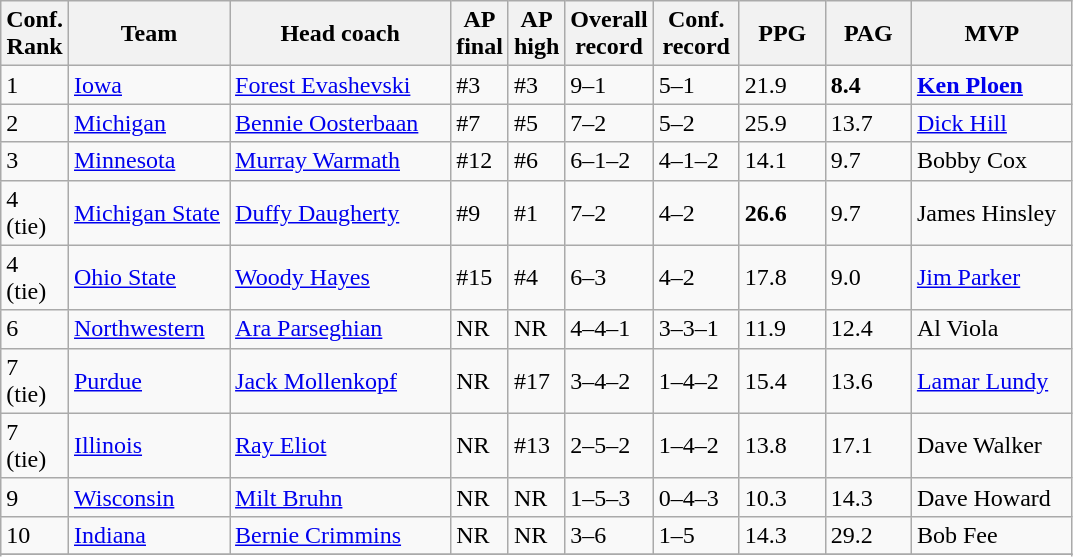<table class="sortable wikitable">
<tr>
<th width="25">Conf. Rank</th>
<th width="100">Team</th>
<th width="140">Head coach</th>
<th width="25">AP final</th>
<th width="25">AP high</th>
<th width="50">Overall record</th>
<th width="50">Conf. record</th>
<th width="50">PPG</th>
<th width="50">PAG</th>
<th width="100">MVP</th>
</tr>
<tr align="left" bgcolor="">
<td>1</td>
<td><a href='#'>Iowa</a></td>
<td><a href='#'>Forest Evashevski</a></td>
<td>#3</td>
<td>#3</td>
<td>9–1</td>
<td>5–1</td>
<td>21.9</td>
<td><strong>8.4</strong></td>
<td><strong><a href='#'>Ken Ploen</a></strong></td>
</tr>
<tr align="left" bgcolor="">
<td>2</td>
<td><a href='#'>Michigan</a></td>
<td><a href='#'>Bennie Oosterbaan</a></td>
<td>#7</td>
<td>#5</td>
<td>7–2</td>
<td>5–2</td>
<td>25.9</td>
<td>13.7</td>
<td><a href='#'>Dick Hill</a></td>
</tr>
<tr align="left" bgcolor="">
<td>3</td>
<td><a href='#'>Minnesota</a></td>
<td><a href='#'>Murray Warmath</a></td>
<td>#12</td>
<td>#6</td>
<td>6–1–2</td>
<td>4–1–2</td>
<td>14.1</td>
<td>9.7</td>
<td>Bobby Cox</td>
</tr>
<tr align="left" bgcolor="">
<td>4 (tie)</td>
<td><a href='#'>Michigan State</a></td>
<td><a href='#'>Duffy Daugherty</a></td>
<td>#9</td>
<td>#1</td>
<td>7–2</td>
<td>4–2</td>
<td><strong>26.6</strong></td>
<td>9.7</td>
<td>James Hinsley</td>
</tr>
<tr align="left" bgcolor="">
<td>4 (tie)</td>
<td><a href='#'>Ohio State</a></td>
<td><a href='#'>Woody Hayes</a></td>
<td>#15</td>
<td>#4</td>
<td>6–3</td>
<td>4–2</td>
<td>17.8</td>
<td>9.0</td>
<td><a href='#'>Jim Parker</a></td>
</tr>
<tr align="left" bgcolor="">
<td>6</td>
<td><a href='#'>Northwestern</a></td>
<td><a href='#'>Ara Parseghian</a></td>
<td>NR</td>
<td>NR</td>
<td>4–4–1</td>
<td>3–3–1</td>
<td>11.9</td>
<td>12.4</td>
<td>Al Viola</td>
</tr>
<tr align="left" bgcolor="">
<td>7 (tie)</td>
<td><a href='#'>Purdue</a></td>
<td><a href='#'>Jack Mollenkopf</a></td>
<td>NR</td>
<td>#17</td>
<td>3–4–2</td>
<td>1–4–2</td>
<td>15.4</td>
<td>13.6</td>
<td><a href='#'>Lamar Lundy</a></td>
</tr>
<tr align="left" bgcolor="">
<td>7 (tie)</td>
<td><a href='#'>Illinois</a></td>
<td><a href='#'>Ray Eliot</a></td>
<td>NR</td>
<td>#13</td>
<td>2–5–2</td>
<td>1–4–2</td>
<td>13.8</td>
<td>17.1</td>
<td>Dave Walker</td>
</tr>
<tr align="left" bgcolor="">
<td>9</td>
<td><a href='#'>Wisconsin</a></td>
<td><a href='#'>Milt Bruhn</a></td>
<td>NR</td>
<td>NR</td>
<td>1–5–3</td>
<td>0–4–3</td>
<td>10.3</td>
<td>14.3</td>
<td>Dave Howard</td>
</tr>
<tr align="left" bgcolor="">
<td>10</td>
<td><a href='#'>Indiana</a></td>
<td><a href='#'>Bernie Crimmins</a></td>
<td>NR</td>
<td>NR</td>
<td>3–6</td>
<td>1–5</td>
<td>14.3</td>
<td>29.2</td>
<td>Bob Fee</td>
</tr>
<tr align="left" bgcolor="">
</tr>
<tr>
</tr>
</table>
